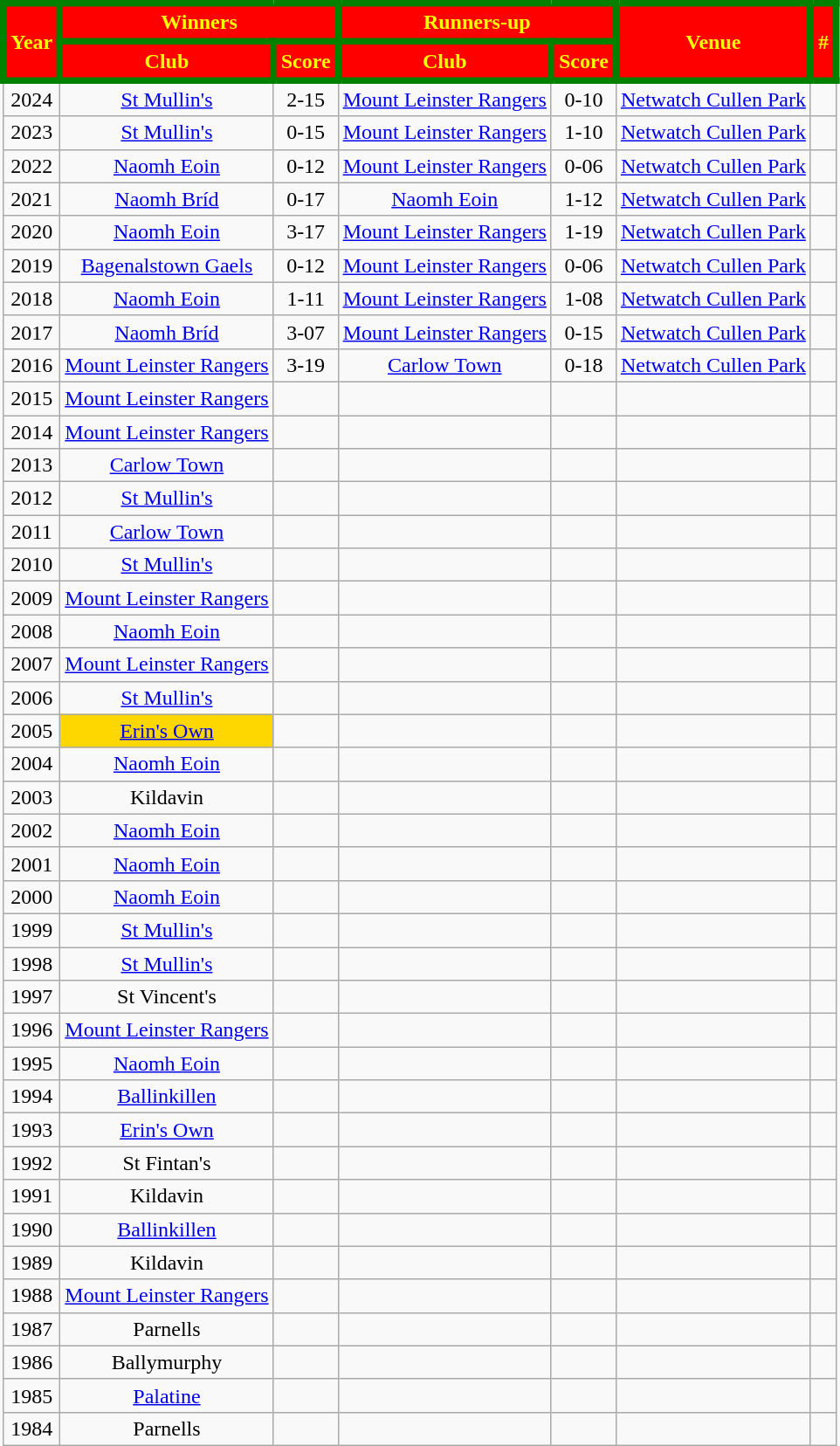<table class="wikitable sortable" style="text-align:center">
<tr>
<th rowspan="2" style="background:red;color: yellow;border:5px solid green">Year</th>
<th colspan="2" style="background:red;color: yellow;border:5px solid green">Winners</th>
<th colspan="2" style="background:red;color: yellow;border:5px solid green">Runners-up</th>
<th rowspan="2" style="background:red;color: yellow;border:5px solid green">Venue</th>
<th rowspan="2" style="background:red;color: yellow;border:5px solid green">#</th>
</tr>
<tr>
<th style="background:red;color: yellow;border:5px solid green">Club</th>
<th style="background:red;color: yellow;border:5px solid green">Score</th>
<th style="background:red;color: yellow;border:5px solid green">Club</th>
<th style="background:red;color: yellow;border:5px solid green">Score</th>
</tr>
<tr>
<td>2024</td>
<td><a href='#'>St Mullin's</a></td>
<td>2-15</td>
<td><a href='#'>Mount Leinster Rangers</a></td>
<td>0-10</td>
<td><a href='#'>Netwatch Cullen Park</a></td>
<td></td>
</tr>
<tr>
<td>2023</td>
<td><a href='#'>St Mullin's</a></td>
<td>0-15</td>
<td><a href='#'>Mount Leinster Rangers</a></td>
<td>1-10</td>
<td><a href='#'>Netwatch Cullen Park</a></td>
<td></td>
</tr>
<tr>
<td>2022</td>
<td><a href='#'>Naomh Eoin</a></td>
<td>0-12</td>
<td><a href='#'>Mount Leinster Rangers</a></td>
<td>0-06</td>
<td><a href='#'>Netwatch Cullen Park</a></td>
<td></td>
</tr>
<tr>
<td>2021</td>
<td><a href='#'>Naomh Bríd</a></td>
<td>0-17</td>
<td><a href='#'>Naomh Eoin</a></td>
<td>1-12</td>
<td><a href='#'>Netwatch Cullen Park</a></td>
<td></td>
</tr>
<tr>
<td>2020</td>
<td><a href='#'>Naomh Eoin</a></td>
<td>3-17</td>
<td><a href='#'>Mount Leinster Rangers</a></td>
<td>1-19</td>
<td><a href='#'>Netwatch Cullen Park</a></td>
<td></td>
</tr>
<tr>
<td>2019</td>
<td><a href='#'>Bagenalstown Gaels</a></td>
<td>0-12</td>
<td><a href='#'>Mount Leinster Rangers</a></td>
<td>0-06</td>
<td><a href='#'>Netwatch Cullen Park</a></td>
<td></td>
</tr>
<tr>
<td>2018</td>
<td><a href='#'>Naomh Eoin</a></td>
<td>1-11</td>
<td><a href='#'>Mount Leinster Rangers</a></td>
<td>1-08</td>
<td><a href='#'>Netwatch Cullen Park</a></td>
<td></td>
</tr>
<tr>
<td>2017</td>
<td><a href='#'>Naomh Bríd</a></td>
<td>3-07</td>
<td><a href='#'>Mount Leinster Rangers</a></td>
<td>0-15</td>
<td><a href='#'>Netwatch Cullen Park</a></td>
<td></td>
</tr>
<tr>
<td>2016</td>
<td><a href='#'>Mount Leinster Rangers</a></td>
<td>3-19</td>
<td><a href='#'>Carlow Town</a></td>
<td>0-18</td>
<td><a href='#'>Netwatch Cullen Park</a></td>
<td></td>
</tr>
<tr>
<td>2015</td>
<td><a href='#'>Mount Leinster Rangers</a></td>
<td></td>
<td></td>
<td></td>
<td></td>
<td></td>
</tr>
<tr>
<td>2014</td>
<td><a href='#'>Mount Leinster Rangers</a></td>
<td></td>
<td></td>
<td></td>
<td></td>
<td></td>
</tr>
<tr>
<td>2013</td>
<td><a href='#'>Carlow Town</a></td>
<td></td>
<td></td>
<td></td>
<td></td>
<td></td>
</tr>
<tr>
<td>2012</td>
<td><a href='#'>St Mullin's</a></td>
<td></td>
<td></td>
<td></td>
<td></td>
<td></td>
</tr>
<tr>
<td>2011</td>
<td><a href='#'>Carlow Town</a></td>
<td></td>
<td></td>
<td></td>
<td></td>
<td></td>
</tr>
<tr>
<td>2010</td>
<td><a href='#'>St Mullin's</a></td>
<td></td>
<td></td>
<td></td>
<td></td>
<td></td>
</tr>
<tr>
<td>2009</td>
<td><a href='#'>Mount Leinster Rangers</a></td>
<td></td>
<td></td>
<td></td>
<td></td>
<td></td>
</tr>
<tr>
<td>2008</td>
<td><a href='#'>Naomh Eoin</a></td>
<td></td>
<td></td>
<td></td>
<td></td>
<td></td>
</tr>
<tr>
<td>2007</td>
<td><a href='#'>Mount Leinster Rangers</a></td>
<td></td>
<td></td>
<td></td>
<td></td>
<td></td>
</tr>
<tr>
<td>2006</td>
<td><a href='#'>St Mullin's</a></td>
<td></td>
<td></td>
<td></td>
<td></td>
<td></td>
</tr>
<tr>
<td>2005</td>
<td bgcolor=gold><a href='#'>Erin's Own</a></td>
<td></td>
<td></td>
<td></td>
<td></td>
<td></td>
</tr>
<tr>
<td>2004</td>
<td><a href='#'>Naomh Eoin</a></td>
<td></td>
<td></td>
<td></td>
<td></td>
<td></td>
</tr>
<tr>
<td>2003</td>
<td>Kildavin</td>
<td></td>
<td></td>
<td></td>
<td></td>
<td></td>
</tr>
<tr>
<td>2002</td>
<td><a href='#'>Naomh Eoin</a></td>
<td></td>
<td></td>
<td></td>
<td></td>
<td></td>
</tr>
<tr>
<td>2001</td>
<td><a href='#'>Naomh Eoin</a></td>
<td></td>
<td></td>
<td></td>
<td></td>
<td></td>
</tr>
<tr>
<td>2000</td>
<td><a href='#'>Naomh Eoin</a></td>
<td></td>
<td></td>
<td></td>
<td></td>
<td></td>
</tr>
<tr>
<td>1999</td>
<td><a href='#'>St Mullin's</a></td>
<td></td>
<td></td>
<td></td>
<td></td>
<td></td>
</tr>
<tr>
<td>1998</td>
<td><a href='#'>St Mullin's</a></td>
<td></td>
<td></td>
<td></td>
<td></td>
<td></td>
</tr>
<tr>
<td>1997</td>
<td>St Vincent's</td>
<td></td>
<td></td>
<td></td>
<td></td>
<td></td>
</tr>
<tr>
<td>1996</td>
<td><a href='#'>Mount Leinster Rangers</a></td>
<td></td>
<td></td>
<td></td>
<td></td>
<td></td>
</tr>
<tr>
<td>1995</td>
<td><a href='#'>Naomh Eoin</a></td>
<td></td>
<td></td>
<td></td>
<td></td>
<td></td>
</tr>
<tr>
<td>1994</td>
<td><a href='#'>Ballinkillen</a></td>
<td></td>
<td></td>
<td></td>
<td></td>
<td></td>
</tr>
<tr>
<td>1993</td>
<td><a href='#'>Erin's Own</a></td>
<td></td>
<td></td>
<td></td>
<td></td>
<td></td>
</tr>
<tr>
<td>1992</td>
<td>St Fintan's</td>
<td></td>
<td></td>
<td></td>
<td></td>
<td></td>
</tr>
<tr>
<td>1991</td>
<td>Kildavin</td>
<td></td>
<td></td>
<td></td>
<td></td>
<td></td>
</tr>
<tr>
<td>1990</td>
<td><a href='#'>Ballinkillen</a></td>
<td></td>
<td></td>
<td></td>
<td></td>
<td></td>
</tr>
<tr>
<td>1989</td>
<td>Kildavin</td>
<td></td>
<td></td>
<td></td>
<td></td>
<td></td>
</tr>
<tr>
<td>1988</td>
<td><a href='#'>Mount Leinster Rangers</a></td>
<td></td>
<td></td>
<td></td>
<td></td>
<td></td>
</tr>
<tr>
<td>1987</td>
<td>Parnells</td>
<td></td>
<td></td>
<td></td>
<td></td>
<td></td>
</tr>
<tr>
<td>1986</td>
<td>Ballymurphy</td>
<td></td>
<td></td>
<td></td>
<td></td>
<td></td>
</tr>
<tr>
<td>1985</td>
<td><a href='#'>Palatine</a></td>
<td></td>
<td></td>
<td></td>
<td></td>
<td></td>
</tr>
<tr>
<td>1984</td>
<td>Parnells</td>
<td></td>
<td></td>
<td></td>
<td></td>
<td></td>
</tr>
</table>
